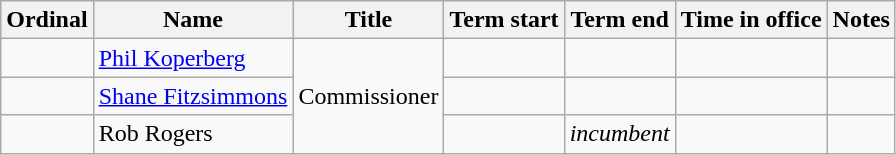<table class="wikitable sortable">
<tr>
<th scope="col">Ordinal</th>
<th scope="col">Name</th>
<th scope="col">Title</th>
<th scope="col">Term start</th>
<th scope="col">Term end</th>
<th scope="col">Time in office</th>
<th scope="col">Notes</th>
</tr>
<tr>
<td align=center></td>
<td><a href='#'>Phil Koperberg</a> </td>
<td rowspan="3">Commissioner</td>
<td align=center></td>
<td align=center></td>
<td align=right></td>
<td></td>
</tr>
<tr>
<td align=center></td>
<td><a href='#'>Shane Fitzsimmons</a> </td>
<td align=center></td>
<td align=center></td>
<td align="right"><strong></strong></td>
<td></td>
</tr>
<tr>
<td align=center></td>
<td>Rob Rogers </td>
<td align=center></td>
<td align=center><em>incumbent</em></td>
<td align=right></td>
<td></td>
</tr>
</table>
